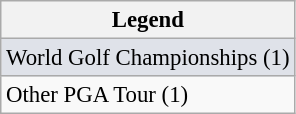<table class="wikitable" style="font-size:95%;">
<tr>
<th>Legend</th>
</tr>
<tr style="background:#dfe2e9;">
<td>World Golf Championships (1)</td>
</tr>
<tr>
<td>Other PGA Tour (1)</td>
</tr>
</table>
